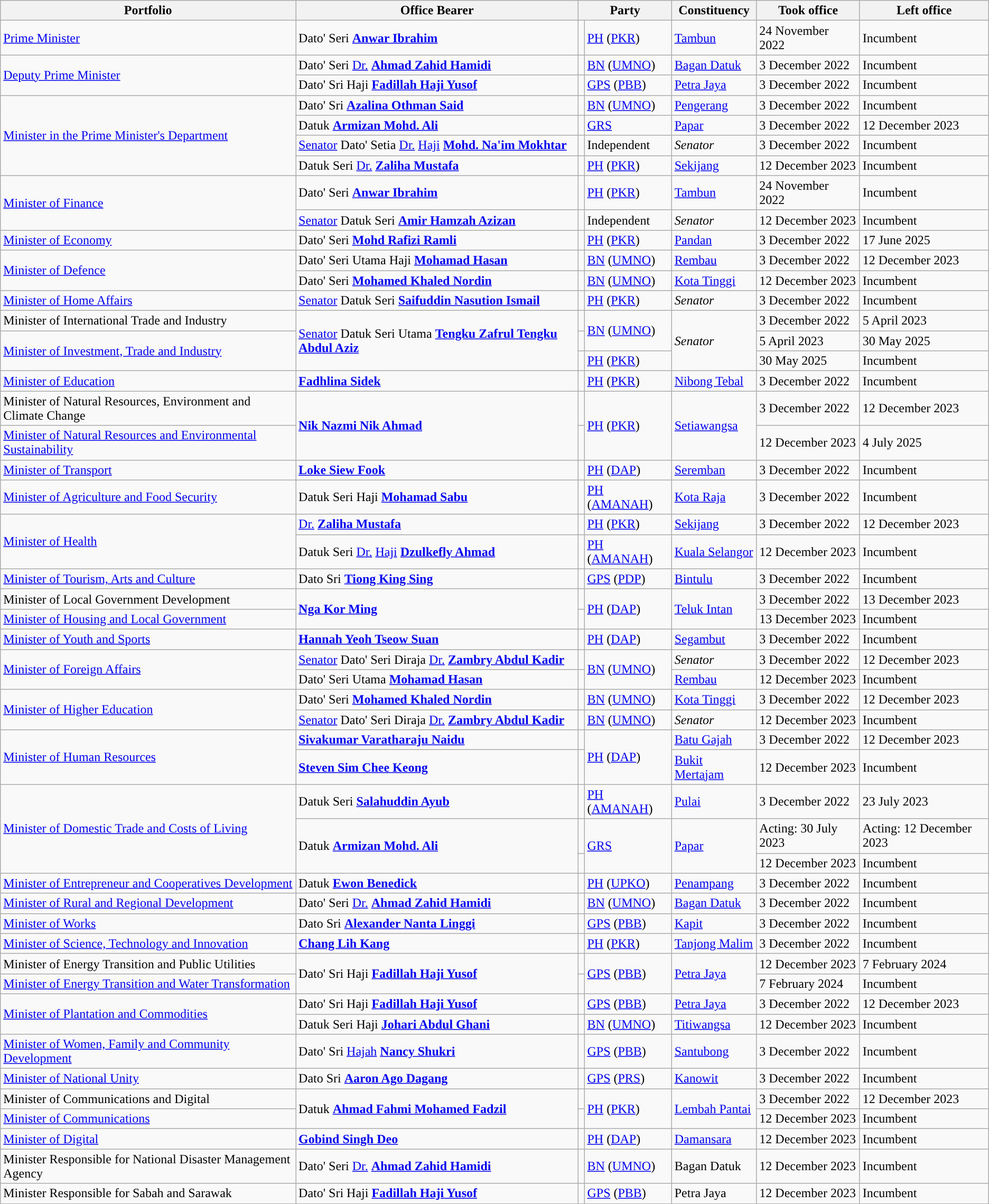<table class="sortable wikitable">
<tr>
<th>Portfolio</th>
<th>Office Bearer</th>
<th colspan=2>Party</th>
<th>Constituency</th>
<th>Took office</th>
<th>Left office</th>
</tr>
<tr>
<td><a href='#'>Prime Minister</a></td>
<td>Dato' Seri <strong><a href='#'>Anwar Ibrahim</a></strong> </td>
<td></td>
<td><a href='#'>PH</a> (<a href='#'>PKR</a>)</td>
<td><a href='#'>Tambun</a></td>
<td>24 November 2022</td>
<td>Incumbent</td>
</tr>
<tr>
<td rowspan="2"><a href='#'>Deputy Prime Minister</a></td>
<td>Dato' Seri <a href='#'>Dr.</a> <strong><a href='#'>Ahmad Zahid Hamidi</a></strong> </td>
<td></td>
<td><a href='#'>BN</a> (<a href='#'>UMNO</a>)</td>
<td><a href='#'>Bagan Datuk</a></td>
<td>3 December 2022</td>
<td>Incumbent</td>
</tr>
<tr>
<td>Dato' Sri Haji <strong><a href='#'>Fadillah Haji Yusof</a></strong> </td>
<td></td>
<td><a href='#'>GPS</a> (<a href='#'>PBB</a>)</td>
<td><a href='#'>Petra Jaya</a></td>
<td>3 December 2022</td>
<td>Incumbent</td>
</tr>
<tr>
<td rowspan=4><a href='#'>Minister in the Prime Minister's Department</a></td>
<td>Dato' Sri <strong><a href='#'>Azalina Othman Said</a></strong> <br></td>
<td></td>
<td><a href='#'>BN</a> (<a href='#'>UMNO</a>)</td>
<td><a href='#'>Pengerang</a></td>
<td>3 December 2022</td>
<td>Incumbent</td>
</tr>
<tr>
<td>Datuk <a href='#'><strong>Armizan Mohd. Ali</strong></a> <br></td>
<td></td>
<td><a href='#'>GRS</a></td>
<td><a href='#'>Papar</a></td>
<td>3 December 2022</td>
<td>12 December 2023</td>
</tr>
<tr>
<td><a href='#'>Senator</a> Dato' Setia <a href='#'>Dr.</a> <a href='#'>Haji</a> <strong><a href='#'>Mohd. Na'im Mokhtar</a></strong><br></td>
<td></td>
<td>Independent</td>
<td><em>Senator</em></td>
<td>3 December 2022</td>
<td>Incumbent</td>
</tr>
<tr>
<td>Datuk Seri <a href='#'>Dr.</a> <strong><a href='#'>Zaliha Mustafa</a></strong> <br></td>
<td></td>
<td><a href='#'>PH</a> (<a href='#'>PKR</a>)</td>
<td><a href='#'>Sekijang</a></td>
<td>12 December 2023</td>
<td>Incumbent</td>
</tr>
<tr>
<td rowspan=2><a href='#'>Minister of Finance</a></td>
<td>Dato' Seri <strong><a href='#'>Anwar Ibrahim</a></strong> </td>
<td></td>
<td><a href='#'>PH</a> (<a href='#'>PKR</a>)</td>
<td><a href='#'>Tambun</a></td>
<td>24 November 2022</td>
<td>Incumbent</td>
</tr>
<tr>
<td><a href='#'>Senator</a> Datuk Seri <strong><a href='#'>Amir Hamzah Azizan</a></strong></td>
<td></td>
<td>Independent</td>
<td><em>Senator</em></td>
<td>12 December 2023</td>
<td>Incumbent</td>
</tr>
<tr>
<td><a href='#'>Minister of Economy</a></td>
<td>Dato' Seri <strong><a href='#'>Mohd Rafizi Ramli</a></strong> </td>
<td></td>
<td><a href='#'>PH</a> (<a href='#'>PKR</a>)</td>
<td><a href='#'>Pandan</a></td>
<td>3 December 2022</td>
<td>17 June 2025</td>
</tr>
<tr>
<td rowspan="2"><a href='#'>Minister of Defence</a></td>
<td>Dato' Seri Utama Haji <strong><a href='#'>Mohamad Hasan</a></strong>  </td>
<td></td>
<td><a href='#'>BN</a> (<a href='#'>UMNO</a>)</td>
<td><a href='#'>Rembau</a></td>
<td>3 December 2022</td>
<td>12 December 2023</td>
</tr>
<tr>
<td>Dato' Seri <strong><a href='#'>Mohamed Khaled Nordin</a></strong> </td>
<td></td>
<td><a href='#'>BN</a> (<a href='#'>UMNO</a>)</td>
<td><a href='#'>Kota Tinggi</a></td>
<td>12 December 2023</td>
<td>Incumbent</td>
</tr>
<tr>
<td><a href='#'>Minister of Home Affairs</a></td>
<td><a href='#'>Senator</a> Datuk Seri <strong><a href='#'>Saifuddin Nasution Ismail</a></strong></td>
<td></td>
<td><a href='#'>PH</a> (<a href='#'>PKR</a>)</td>
<td><em>Senator</em></td>
<td>3 December 2022</td>
<td>Incumbent</td>
</tr>
<tr>
<td>Minister of International Trade and Industry</td>
<td rowspan="4"><a href='#'>Senator</a> Datuk Seri Utama <strong><a href='#'>Tengku Zafrul Tengku Abdul Aziz</a></strong></td>
<td rowspan="2"></td>
<td rowspan="3"><a href='#'>BN</a> (<a href='#'>UMNO</a>)</td>
<td rowspan="4"><em>Senator</em></td>
<td>3 December 2022</td>
<td>5 April 2023</td>
</tr>
<tr>
<td rowspan="3"><a href='#'>Minister of Investment, Trade and Industry</a></td>
<td rowspan="2">5 April 2023</td>
<td rowspan="2">30 May 2025</td>
</tr>
<tr>
<td></td>
</tr>
<tr>
<td></td>
<td><a href='#'>PH</a> (<a href='#'>PKR</a>)</td>
<td>30 May 2025</td>
<td>Incumbent</td>
</tr>
<tr>
<td><a href='#'>Minister of Education</a></td>
<td><strong><a href='#'>Fadhlina Sidek</a></strong> </td>
<td></td>
<td><a href='#'>PH</a> (<a href='#'>PKR</a>)</td>
<td><a href='#'>Nibong Tebal</a></td>
<td>3 December 2022</td>
<td>Incumbent</td>
</tr>
<tr>
<td>Minister of Natural Resources, Environment and Climate Change</td>
<td rowspan="2"><strong><a href='#'>Nik Nazmi Nik Ahmad</a></strong> </td>
<td></td>
<td rowspan="2"><a href='#'>PH</a> (<a href='#'>PKR</a>)</td>
<td rowspan="2"><a href='#'>Setiawangsa</a></td>
<td>3 December 2022</td>
<td>12 December 2023</td>
</tr>
<tr>
<td><a href='#'>Minister of Natural Resources and Environmental Sustainability</a></td>
<td></td>
<td>12 December 2023</td>
<td>4 July 2025</td>
</tr>
<tr>
<td><a href='#'>Minister of Transport</a></td>
<td><strong><a href='#'>Loke Siew Fook</a></strong>  </td>
<td></td>
<td><a href='#'>PH</a> (<a href='#'>DAP</a>)</td>
<td><a href='#'>Seremban</a></td>
<td>3 December 2022</td>
<td>Incumbent</td>
</tr>
<tr>
<td><a href='#'>Minister of Agriculture and Food Security</a></td>
<td>Datuk Seri Haji <strong><a href='#'>Mohamad Sabu</a></strong> </td>
<td></td>
<td><a href='#'>PH</a> (<a href='#'>AMANAH</a>)</td>
<td><a href='#'>Kota Raja</a></td>
<td>3 December 2022</td>
<td>Incumbent</td>
</tr>
<tr>
<td rowspan="2"><a href='#'>Minister of Health</a></td>
<td><a href='#'>Dr.</a> <strong><a href='#'>Zaliha Mustafa</a></strong> </td>
<td></td>
<td><a href='#'>PH</a> (<a href='#'>PKR</a>)</td>
<td><a href='#'>Sekijang</a></td>
<td>3 December 2022</td>
<td>12 December 2023</td>
</tr>
<tr>
<td>Datuk Seri <a href='#'>Dr.</a> <a href='#'>Haji</a> <strong><a href='#'>Dzulkefly Ahmad</a></strong> </td>
<td></td>
<td><a href='#'>PH</a> (<a href='#'>AMANAH</a>)</td>
<td><a href='#'>Kuala Selangor</a></td>
<td>12 December 2023</td>
<td>Incumbent</td>
</tr>
<tr>
<td><a href='#'>Minister of Tourism, Arts and Culture</a></td>
<td>Dato Sri <strong><a href='#'>Tiong King Sing</a></strong>  </td>
<td></td>
<td><a href='#'>GPS</a> (<a href='#'>PDP</a>)</td>
<td><a href='#'>Bintulu</a></td>
<td>3 December 2022</td>
<td>Incumbent</td>
</tr>
<tr>
<td>Minister of Local Government Development</td>
<td rowspan="2"><strong><a href='#'>Nga Kor Ming</a></strong>  </td>
<td></td>
<td rowspan="2"><a href='#'>PH</a> (<a href='#'>DAP</a>)</td>
<td rowspan="2"><a href='#'>Teluk Intan</a></td>
<td>3 December 2022</td>
<td>13 December 2023</td>
</tr>
<tr>
<td><a href='#'>Minister of Housing and Local Government</a></td>
<td></td>
<td>13 December 2023</td>
<td>Incumbent</td>
</tr>
<tr>
<td><a href='#'>Minister of Youth and Sports</a></td>
<td><strong><a href='#'>Hannah Yeoh Tseow Suan</a></strong> </td>
<td></td>
<td><a href='#'>PH</a> (<a href='#'>DAP</a>)</td>
<td><a href='#'>Segambut</a></td>
<td>3 December 2022</td>
<td>Incumbent</td>
</tr>
<tr>
<td rowspan="2"><a href='#'>Minister of Foreign Affairs</a></td>
<td><a href='#'>Senator</a> Dato' Seri Diraja <a href='#'>Dr.</a> <strong><a href='#'>Zambry Abdul Kadir</a></strong></td>
<td></td>
<td rowspan="2"><a href='#'>BN</a> (<a href='#'>UMNO</a>)</td>
<td><em>Senator</em></td>
<td>3 December 2022</td>
<td>12 December 2023</td>
</tr>
<tr>
<td>Dato' Seri Utama <strong><a href='#'>Mohamad Hasan</a></strong>  </td>
<td></td>
<td><a href='#'>Rembau</a></td>
<td>12 December 2023</td>
<td>Incumbent</td>
</tr>
<tr>
<td rowspan="2"><a href='#'>Minister of Higher Education</a></td>
<td>Dato' Seri <strong><a href='#'>Mohamed Khaled Nordin</a></strong> </td>
<td></td>
<td><a href='#'>BN</a> (<a href='#'>UMNO</a>)</td>
<td><a href='#'>Kota Tinggi</a></td>
<td>3 December 2022</td>
<td>12 December 2023</td>
</tr>
<tr>
<td><a href='#'>Senator</a> Dato' Seri Diraja <a href='#'>Dr.</a> <strong><a href='#'>Zambry Abdul Kadir</a></strong></td>
<td></td>
<td><a href='#'>BN</a> (<a href='#'>UMNO</a>)</td>
<td><em>Senator</em></td>
<td>12 December 2023</td>
<td>Incumbent</td>
</tr>
<tr>
<td rowspan="2"><a href='#'>Minister of Human Resources</a></td>
<td><strong><a href='#'>Sivakumar Varatharaju Naidu</a></strong> </td>
<td></td>
<td rowspan="2"><a href='#'>PH</a> (<a href='#'>DAP</a>)</td>
<td><a href='#'>Batu Gajah</a></td>
<td>3 December 2022</td>
<td>12 December 2023</td>
</tr>
<tr>
<td><strong><a href='#'>Steven Sim Chee Keong</a></strong> </td>
<td></td>
<td><a href='#'>Bukit Mertajam</a></td>
<td>12 December 2023</td>
<td>Incumbent</td>
</tr>
<tr>
<td rowspan="3"><a href='#'>Minister of Domestic Trade and Costs of Living</a></td>
<td>Datuk Seri <strong><a href='#'>Salahuddin Ayub</a></strong>  </td>
<td></td>
<td><a href='#'>PH</a> (<a href='#'>AMANAH</a>)</td>
<td><a href='#'>Pulai</a></td>
<td>3 December 2022</td>
<td>23 July 2023</td>
</tr>
<tr>
<td rowspan="2">Datuk <strong><a href='#'>Armizan Mohd. Ali</a></strong> </td>
<td></td>
<td rowspan="2"><a href='#'>GRS</a></td>
<td rowspan="2"><a href='#'>Papar</a></td>
<td>Acting: 30 July 2023</td>
<td>Acting: 12 December 2023</td>
</tr>
<tr>
<td></td>
<td>12 December 2023</td>
<td>Incumbent</td>
</tr>
<tr>
<td><a href='#'>Minister of Entrepreneur and Cooperatives Development</a></td>
<td>Datuk <strong><a href='#'>Ewon Benedick</a></strong>  </td>
<td></td>
<td><a href='#'>PH</a> (<a href='#'>UPKO</a>)</td>
<td><a href='#'>Penampang</a></td>
<td>3 December 2022</td>
<td>Incumbent</td>
</tr>
<tr>
<td><a href='#'>Minister of Rural and Regional Development</a></td>
<td>Dato' Seri <a href='#'>Dr.</a> <strong><a href='#'>Ahmad Zahid Hamidi</a></strong> </td>
<td></td>
<td><a href='#'>BN</a> (<a href='#'>UMNO</a>)</td>
<td><a href='#'>Bagan Datuk</a></td>
<td>3 December 2022</td>
<td>Incumbent</td>
</tr>
<tr>
<td><a href='#'>Minister of Works</a></td>
<td>Dato Sri <strong><a href='#'>Alexander Nanta Linggi</a></strong> </td>
<td></td>
<td><a href='#'>GPS</a> (<a href='#'>PBB</a>)</td>
<td><a href='#'>Kapit</a></td>
<td>3 December 2022</td>
<td>Incumbent</td>
</tr>
<tr>
<td><a href='#'>Minister of Science, Technology and Innovation</a></td>
<td><strong><a href='#'>Chang Lih Kang</a></strong> </td>
<td></td>
<td><a href='#'>PH</a> (<a href='#'>PKR</a>)</td>
<td><a href='#'>Tanjong Malim</a></td>
<td>3 December 2022</td>
<td>Incumbent</td>
</tr>
<tr>
<td>Minister of Energy Transition and Public Utilities</td>
<td rowspan=2>Dato' Sri Haji <strong><a href='#'>Fadillah Haji Yusof</a></strong> </td>
<td></td>
<td rowspan=2><a href='#'>GPS</a> (<a href='#'>PBB</a>)</td>
<td rowspan=2><a href='#'>Petra Jaya</a></td>
<td>12 December 2023</td>
<td>7 February 2024</td>
</tr>
<tr>
<td><a href='#'>Minister of Energy Transition and Water Transformation</a></td>
<td></td>
<td>7 February 2024</td>
<td>Incumbent</td>
</tr>
<tr>
<td rowspan="2"><a href='#'>Minister of Plantation and Commodities</a></td>
<td>Dato' Sri Haji <strong><a href='#'>Fadillah Haji Yusof</a></strong> </td>
<td></td>
<td><a href='#'>GPS</a> (<a href='#'>PBB</a>)</td>
<td><a href='#'>Petra Jaya</a></td>
<td>3 December 2022</td>
<td>12 December 2023</td>
</tr>
<tr>
<td>Datuk Seri Haji <strong><a href='#'>Johari Abdul Ghani</a></strong> </td>
<td></td>
<td><a href='#'>BN</a> (<a href='#'>UMNO</a>)</td>
<td><a href='#'>Titiwangsa</a></td>
<td>12 December 2023</td>
<td>Incumbent</td>
</tr>
<tr>
<td><a href='#'>Minister of Women, Family and Community Development</a></td>
<td>Dato' Sri <a href='#'>Hajah</a> <strong><a href='#'>Nancy Shukri</a></strong> </td>
<td></td>
<td><a href='#'>GPS</a> (<a href='#'>PBB</a>)</td>
<td><a href='#'>Santubong</a></td>
<td>3 December 2022</td>
<td>Incumbent</td>
</tr>
<tr>
<td><a href='#'>Minister of National Unity</a></td>
<td>Dato Sri <strong><a href='#'>Aaron Ago Dagang</a></strong> </td>
<td></td>
<td><a href='#'>GPS</a> (<a href='#'>PRS</a>)</td>
<td><a href='#'>Kanowit</a></td>
<td>3 December 2022</td>
<td>Incumbent</td>
</tr>
<tr>
<td>Minister of Communications and Digital</td>
<td rowspan="2">Datuk <strong><a href='#'>Ahmad Fahmi Mohamed Fadzil</a></strong> </td>
<td></td>
<td rowspan="2"><a href='#'>PH</a> (<a href='#'>PKR</a>)</td>
<td rowspan="2"><a href='#'>Lembah Pantai</a></td>
<td>3 December 2022</td>
<td>12 December 2023</td>
</tr>
<tr>
<td><a href='#'>Minister of Communications</a></td>
<td></td>
<td>12 December 2023</td>
<td>Incumbent</td>
</tr>
<tr>
<td><a href='#'>Minister of Digital</a></td>
<td><strong><a href='#'>Gobind Singh Deo</a></strong> </td>
<td></td>
<td><a href='#'>PH</a> (<a href='#'>DAP</a>)</td>
<td><a href='#'>Damansara</a></td>
<td>12 December 2023</td>
<td>Incumbent</td>
</tr>
<tr>
<td>Minister Responsible for National Disaster Management Agency</td>
<td>Dato' Seri <a href='#'>Dr.</a> <strong><a href='#'>Ahmad Zahid Hamidi</a></strong> </td>
<td></td>
<td><a href='#'>BN</a> (<a href='#'>UMNO</a>)</td>
<td>Bagan Datuk</td>
<td>12 December 2023</td>
<td>Incumbent</td>
</tr>
<tr>
<td>Minister Responsible for Sabah and Sarawak</td>
<td>Dato' Sri Haji <strong><a href='#'>Fadillah Haji Yusof</a></strong> </td>
<td></td>
<td><a href='#'>GPS</a> (<a href='#'>PBB</a>)</td>
<td>Petra Jaya</td>
<td>12 December 2023</td>
<td>Incumbent</td>
</tr>
<tr>
</tr>
</table>
